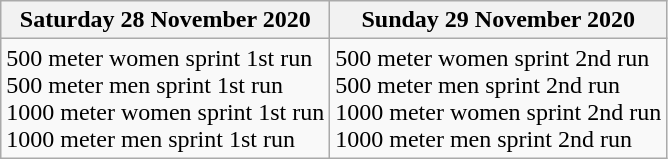<table class="wikitable">
<tr>
<th>Saturday 28 November 2020</th>
<th>Sunday 29 November 2020</th>
</tr>
<tr>
<td Valign=top>500 meter women sprint 1st run  <br> 500 meter men sprint 1st run <br> 1000 meter women sprint 1st run <br> 1000 meter men sprint 1st run</td>
<td Valign=top>500 meter women sprint 2nd run <br> 500 meter men sprint 2nd run <br> 1000 meter women sprint 2nd run <br> 1000 meter men sprint 2nd run</td>
</tr>
</table>
